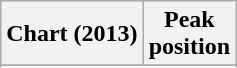<table class="wikitable sortable">
<tr>
<th>Chart (2013)</th>
<th>Peak<br>position</th>
</tr>
<tr>
</tr>
<tr>
</tr>
<tr>
</tr>
<tr>
</tr>
</table>
